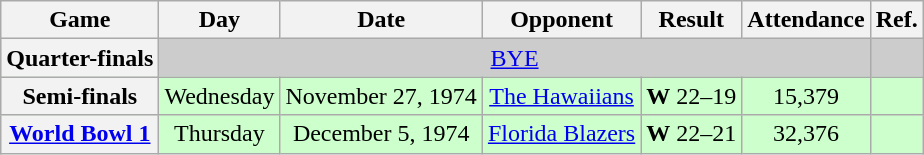<table class="wikitable">
<tr>
<th>Game</th>
<th>Day</th>
<th>Date</th>
<th>Opponent</th>
<th>Result</th>
<th>Attendance</th>
<th>Ref.</th>
</tr>
<tr align="center" bgcolor="#CCCCCC">
<th>Quarter-finals</th>
<td colSpan=5><a href='#'>BYE</a></td>
<td></td>
</tr>
<tr align="center" bgcolor="#CCFFCC">
<th>Semi-finals</th>
<td>Wednesday</td>
<td>November 27, 1974</td>
<td><a href='#'>The Hawaiians</a></td>
<td><strong>W</strong> 22–19</td>
<td>15,379</td>
<td></td>
</tr>
<tr align="center" bgcolor="#CCFFCC">
<th><a href='#'>World Bowl 1</a></th>
<td>Thursday</td>
<td>December 5, 1974</td>
<td><a href='#'>Florida Blazers</a></td>
<td><strong>W</strong> 22–21</td>
<td>32,376</td>
<td></td>
</tr>
</table>
